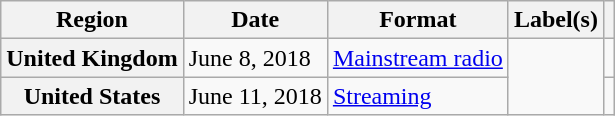<table class="wikitable plainrowheaders">
<tr>
<th scope="col">Region</th>
<th scope="col">Date</th>
<th scope="col">Format</th>
<th scope="col">Label(s)</th>
<th scope="col"></th>
</tr>
<tr>
<th scope="row">United Kingdom</th>
<td>June 8, 2018</td>
<td><a href='#'>Mainstream radio</a></td>
<td rowspan="2"></td>
<td style="text-align:center;"></td>
</tr>
<tr>
<th scope="row">United States</th>
<td>June 11, 2018</td>
<td><a href='#'>Streaming</a></td>
<td style="text-align:center;"></td>
</tr>
</table>
